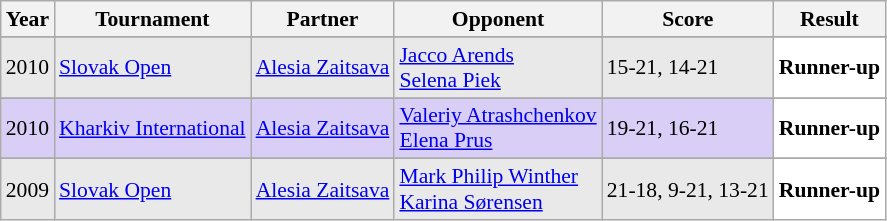<table class="sortable wikitable" style="font-size: 90%;">
<tr>
<th>Year</th>
<th>Tournament</th>
<th>Partner</th>
<th>Opponent</th>
<th>Score</th>
<th>Result</th>
</tr>
<tr>
</tr>
<tr style="background:#E9E9E9">
<td align="center">2010</td>
<td align="left"><a href='#'>Slovak Open</a></td>
<td align="left"> <a href='#'>Alesia Zaitsava</a></td>
<td align="left"> <a href='#'>Jacco Arends</a><br> <a href='#'>Selena Piek</a></td>
<td align="left">15-21, 14-21</td>
<td style="text-align:left; background:white"> <strong>Runner-up</strong></td>
</tr>
<tr>
</tr>
<tr style="background:#D8CEF6">
<td align="center">2010</td>
<td align="left"><a href='#'>Kharkiv International</a></td>
<td align="left"> <a href='#'>Alesia Zaitsava</a></td>
<td align="left"> <a href='#'>Valeriy Atrashchenkov</a><br> <a href='#'>Elena Prus</a></td>
<td align="left">19-21, 16-21</td>
<td style="text-align:left; background:white"> <strong>Runner-up</strong></td>
</tr>
<tr>
</tr>
<tr style="background:#E9E9E9">
<td align="center">2009</td>
<td align="left"><a href='#'>Slovak Open</a></td>
<td align="left"> <a href='#'>Alesia Zaitsava</a></td>
<td align="left"> <a href='#'>Mark Philip Winther</a><br> <a href='#'>Karina Sørensen</a></td>
<td align="left">21-18, 9-21, 13-21</td>
<td style="text-align:left; background:white"> <strong>Runner-up</strong></td>
</tr>
</table>
